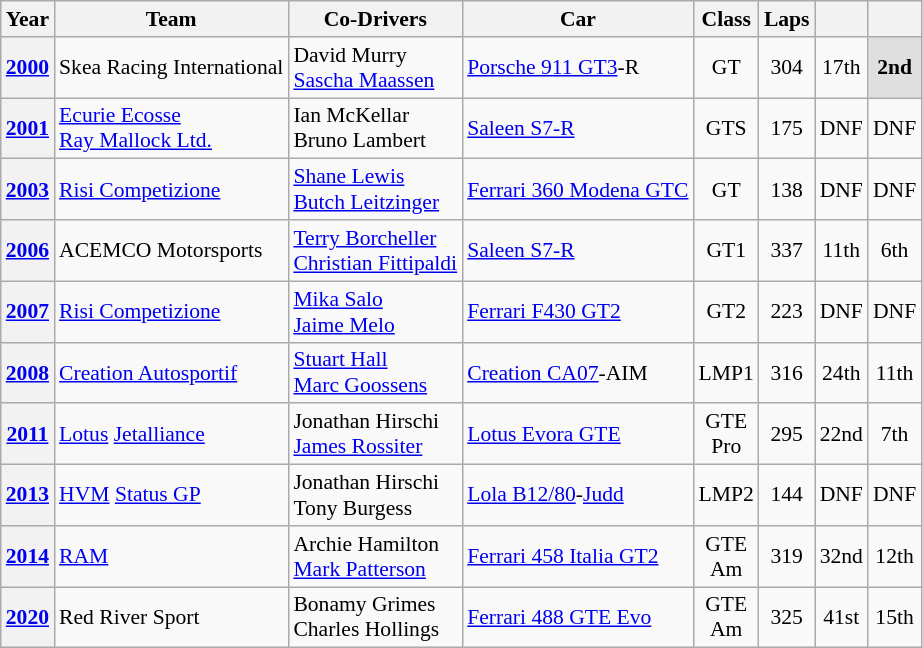<table class="wikitable" style="text-align:center; font-size:90%">
<tr>
<th>Year</th>
<th>Team</th>
<th>Co-Drivers</th>
<th>Car</th>
<th>Class</th>
<th>Laps</th>
<th></th>
<th></th>
</tr>
<tr>
<th><a href='#'>2000</a></th>
<td align="left"> Skea Racing International</td>
<td align="left"> David Murry<br> <a href='#'>Sascha Maassen</a></td>
<td align="left"><a href='#'>Porsche 911 GT3</a>-R</td>
<td>GT</td>
<td>304</td>
<td>17th</td>
<td bgcolor="#DFDFDF"><strong>2nd</strong></td>
</tr>
<tr>
<th><a href='#'>2001</a></th>
<td align="left"> <a href='#'>Ecurie Ecosse</a><br> <a href='#'>Ray Mallock Ltd.</a></td>
<td align="left"> Ian McKellar<br> Bruno Lambert</td>
<td align="left"><a href='#'>Saleen S7-R</a></td>
<td>GTS</td>
<td>175</td>
<td>DNF</td>
<td>DNF</td>
</tr>
<tr>
<th><a href='#'>2003</a></th>
<td align="left"> <a href='#'>Risi Competizione</a></td>
<td align="left"> <a href='#'>Shane Lewis</a><br> <a href='#'>Butch Leitzinger</a></td>
<td align="left"><a href='#'>Ferrari 360 Modena GTC</a></td>
<td>GT</td>
<td>138</td>
<td>DNF</td>
<td>DNF</td>
</tr>
<tr>
<th><a href='#'>2006</a></th>
<td align="left"> ACEMCO Motorsports</td>
<td align="left"> <a href='#'>Terry Borcheller</a><br> <a href='#'>Christian Fittipaldi</a></td>
<td align="left"><a href='#'>Saleen S7-R</a></td>
<td>GT1</td>
<td>337</td>
<td>11th</td>
<td>6th</td>
</tr>
<tr>
<th><a href='#'>2007</a></th>
<td align="left"> <a href='#'>Risi Competizione</a></td>
<td align="left"> <a href='#'>Mika Salo</a><br> <a href='#'>Jaime Melo</a></td>
<td align="left"><a href='#'>Ferrari F430 GT2</a></td>
<td>GT2</td>
<td>223</td>
<td>DNF</td>
<td>DNF</td>
</tr>
<tr>
<th><a href='#'>2008</a></th>
<td align="left"> <a href='#'>Creation Autosportif</a></td>
<td align="left"> <a href='#'>Stuart Hall</a><br> <a href='#'>Marc Goossens</a></td>
<td align="left"><a href='#'>Creation CA07</a>-AIM</td>
<td>LMP1</td>
<td>316</td>
<td>24th</td>
<td>11th</td>
</tr>
<tr>
<th><a href='#'>2011</a></th>
<td align="left"> <a href='#'>Lotus</a> <a href='#'>Jetalliance</a></td>
<td align="left"> Jonathan Hirschi<br> <a href='#'>James Rossiter</a></td>
<td align="left"><a href='#'>Lotus Evora GTE</a></td>
<td>GTE<br>Pro</td>
<td>295</td>
<td>22nd</td>
<td>7th</td>
</tr>
<tr>
<th><a href='#'>2013</a></th>
<td align="left"> <a href='#'>HVM</a> <a href='#'>Status GP</a></td>
<td align="left"> Jonathan Hirschi<br> Tony Burgess</td>
<td align="left"><a href='#'>Lola B12/80</a>-<a href='#'>Judd</a></td>
<td>LMP2</td>
<td>144</td>
<td>DNF</td>
<td>DNF</td>
</tr>
<tr>
<th><a href='#'>2014</a></th>
<td align="left"> <a href='#'>RAM</a></td>
<td align="left"> Archie Hamilton<br> <a href='#'>Mark Patterson</a></td>
<td align="left"><a href='#'>Ferrari 458 Italia GT2</a></td>
<td>GTE<br>Am</td>
<td>319</td>
<td>32nd</td>
<td>12th</td>
</tr>
<tr>
<th><a href='#'>2020</a></th>
<td align="left"> Red River Sport</td>
<td align="left"> Bonamy Grimes<br> Charles Hollings</td>
<td align="left"><a href='#'>Ferrari 488 GTE Evo</a></td>
<td>GTE<br>Am</td>
<td>325</td>
<td>41st</td>
<td>15th</td>
</tr>
</table>
